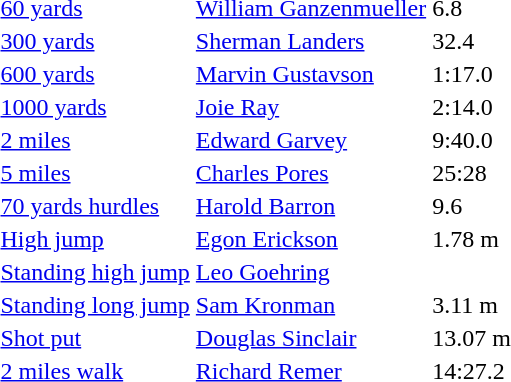<table>
<tr>
<td><a href='#'>60 yards</a></td>
<td><a href='#'>William Ganzenmueller</a></td>
<td>6.8</td>
<td></td>
<td></td>
<td></td>
<td></td>
</tr>
<tr>
<td><a href='#'>300 yards</a></td>
<td><a href='#'>Sherman Landers</a></td>
<td>32.4</td>
<td></td>
<td></td>
<td></td>
<td></td>
</tr>
<tr>
<td><a href='#'>600 yards</a></td>
<td><a href='#'>Marvin Gustavson</a></td>
<td>1:17.0</td>
<td></td>
<td></td>
<td></td>
<td></td>
</tr>
<tr>
<td><a href='#'>1000 yards</a></td>
<td><a href='#'>Joie Ray</a></td>
<td>2:14.0</td>
<td></td>
<td></td>
<td></td>
<td></td>
</tr>
<tr>
<td><a href='#'>2 miles</a></td>
<td><a href='#'>Edward Garvey</a></td>
<td>9:40.0</td>
<td></td>
<td></td>
<td></td>
<td></td>
</tr>
<tr>
<td><a href='#'>5 miles</a></td>
<td><a href='#'>Charles Pores</a></td>
<td>25:28</td>
<td></td>
<td></td>
<td></td>
<td></td>
</tr>
<tr>
<td><a href='#'>70 yards hurdles</a></td>
<td><a href='#'>Harold Barron</a></td>
<td>9.6</td>
<td></td>
<td></td>
<td></td>
<td></td>
</tr>
<tr>
<td><a href='#'>High jump</a></td>
<td><a href='#'>Egon Erickson</a></td>
<td>1.78 m</td>
<td></td>
<td></td>
<td></td>
<td></td>
</tr>
<tr>
<td><a href='#'>Standing high jump</a></td>
<td><a href='#'>Leo Goehring</a></td>
<td></td>
<td></td>
<td></td>
<td></td>
<td></td>
</tr>
<tr>
<td><a href='#'>Standing long jump</a></td>
<td><a href='#'>Sam Kronman</a></td>
<td>3.11 m</td>
<td></td>
<td></td>
<td></td>
<td></td>
</tr>
<tr>
<td><a href='#'>Shot put</a></td>
<td><a href='#'>Douglas Sinclair</a></td>
<td>13.07 m</td>
<td></td>
<td></td>
<td></td>
<td></td>
</tr>
<tr>
<td><a href='#'>2 miles walk</a></td>
<td><a href='#'>Richard Remer</a></td>
<td>14:27.2</td>
<td></td>
<td></td>
<td></td>
<td></td>
</tr>
</table>
